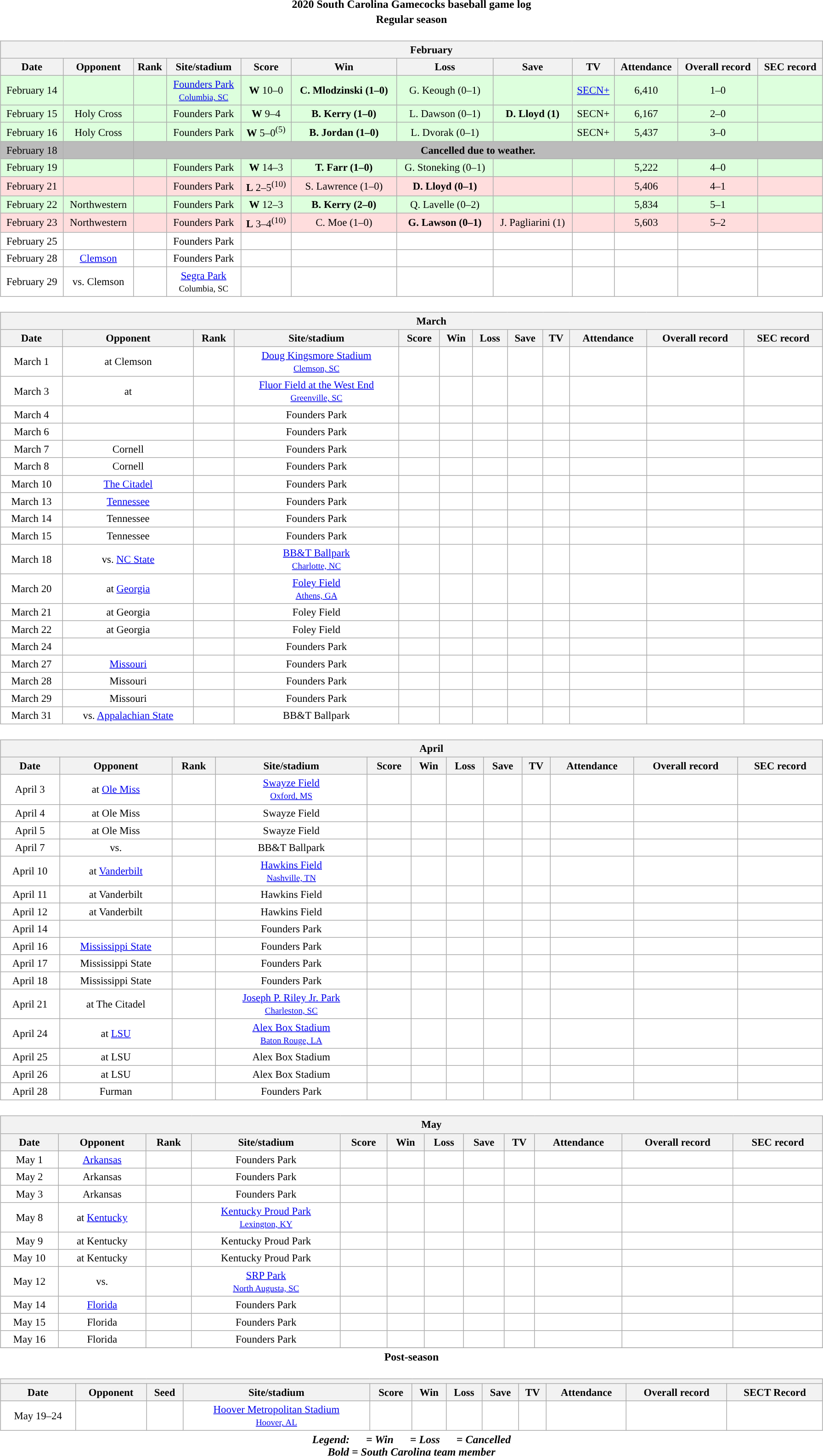<table class="toccolours" width=95% style="clear:both; margin:1.5em auto; text-align:center;">
<tr>
<th colspan=2>2020 South Carolina Gamecocks baseball game log</th>
</tr>
<tr>
<th colspan=2>Regular season</th>
</tr>
<tr valign="top">
<td><br><table class="wikitable collapsible" style="margin:auto; width:100%; text-align:center; font-size:95%">
<tr>
<th colspan=12 style="padding-left:4em;">February</th>
</tr>
<tr>
<th>Date</th>
<th>Opponent</th>
<th>Rank</th>
<th>Site/stadium</th>
<th>Score</th>
<th>Win</th>
<th>Loss</th>
<th>Save</th>
<th>TV</th>
<th>Attendance</th>
<th>Overall record</th>
<th>SEC record</th>
</tr>
<tr align="center" bgcolor="#ddffdd">
<td>February 14</td>
<td></td>
<td></td>
<td><a href='#'>Founders Park</a><br><small><a href='#'>Columbia, SC</a></small></td>
<td><strong>W</strong> 10–0</td>
<td><strong>C. Mlodzinski (1–0)</strong></td>
<td>G. Keough (0–1)</td>
<td></td>
<td><a href='#'>SECN+</a></td>
<td>6,410</td>
<td>1–0</td>
<td></td>
</tr>
<tr align="center" bgcolor="#ddffdd">
<td>February 15</td>
<td>Holy Cross</td>
<td></td>
<td>Founders Park</td>
<td><strong>W</strong> 9–4</td>
<td><strong>B. Kerry (1–0)</strong></td>
<td>L. Dawson (0–1)</td>
<td><strong>D. Lloyd (1)</strong></td>
<td>SECN+</td>
<td>6,167</td>
<td>2–0</td>
<td></td>
</tr>
<tr align="center" bgcolor="#ddffdd">
<td>February 16</td>
<td>Holy Cross</td>
<td></td>
<td>Founders Park</td>
<td><strong>W</strong> 5–0<sup>(5)</sup></td>
<td><strong>B. Jordan (1–0)</strong></td>
<td>L. Dvorak (0–1)</td>
<td></td>
<td>SECN+</td>
<td>5,437</td>
<td>3–0</td>
<td></td>
</tr>
<tr align="center" bgcolor="#bbbbbb">
<td>February 18</td>
<td></td>
<td colspan=10><strong>Cancelled due to weather.</strong></td>
</tr>
<tr align="center" bgcolor="#ddffdd">
<td>February 19</td>
<td></td>
<td></td>
<td>Founders Park</td>
<td><strong>W</strong> 14–3</td>
<td><strong>T. Farr (1–0)</strong></td>
<td>G. Stoneking (0–1)</td>
<td></td>
<td></td>
<td>5,222</td>
<td>4–0</td>
<td></td>
</tr>
<tr align="center" bgcolor="#ffdddd">
<td>February 21</td>
<td></td>
<td></td>
<td>Founders Park</td>
<td><strong>L</strong> 2–5<sup>(10)</sup></td>
<td>S. Lawrence (1–0)</td>
<td><strong>D. Lloyd (0–1)</strong></td>
<td></td>
<td></td>
<td>5,406</td>
<td>4–1</td>
<td></td>
</tr>
<tr align="center" bgcolor="#ddffdd">
<td>February 22</td>
<td>Northwestern</td>
<td></td>
<td>Founders Park</td>
<td><strong>W</strong> 12–3</td>
<td><strong>B. Kerry (2–0)</strong></td>
<td>Q. Lavelle (0–2)</td>
<td></td>
<td></td>
<td>5,834</td>
<td>5–1</td>
<td></td>
</tr>
<tr align="center" bgcolor="#ffdddd">
<td>February 23</td>
<td>Northwestern</td>
<td></td>
<td>Founders Park</td>
<td><strong>L</strong> 3–4<sup>(10)</sup></td>
<td>C. Moe (1–0)</td>
<td><strong>G. Lawson (0–1)</strong></td>
<td>J. Pagliarini (1)</td>
<td></td>
<td>5,603</td>
<td>5–2</td>
<td></td>
</tr>
<tr align="center" bgcolor="white">
<td>February 25</td>
<td></td>
<td></td>
<td>Founders Park</td>
<td></td>
<td></td>
<td></td>
<td></td>
<td></td>
<td></td>
<td></td>
<td></td>
</tr>
<tr align="center" bgcolor="white">
<td>February 28</td>
<td><a href='#'>Clemson</a></td>
<td></td>
<td>Founders Park</td>
<td></td>
<td></td>
<td></td>
<td></td>
<td></td>
<td></td>
<td></td>
<td></td>
</tr>
<tr align="center" bgcolor="white">
<td>February 29</td>
<td>vs. Clemson</td>
<td></td>
<td><a href='#'>Segra Park</a><br><small>Columbia, SC</small></td>
<td></td>
<td></td>
<td></td>
<td></td>
<td></td>
<td></td>
<td></td>
<td></td>
</tr>
</table>
</td>
</tr>
<tr>
<td><br><table class="wikitable collapsible " style="margin:auto; width:100%; text-align:center; font-size:95%">
<tr>
<th colspan=12 style="padding-left:4em;">March</th>
</tr>
<tr>
<th>Date</th>
<th>Opponent</th>
<th>Rank</th>
<th>Site/stadium</th>
<th>Score</th>
<th>Win</th>
<th>Loss</th>
<th>Save</th>
<th>TV</th>
<th>Attendance</th>
<th>Overall record</th>
<th>SEC record</th>
</tr>
<tr align="center" bgcolor="white">
<td>March 1</td>
<td>at Clemson</td>
<td></td>
<td><a href='#'>Doug Kingsmore Stadium</a><br><small><a href='#'>Clemson, SC</a></small></td>
<td></td>
<td></td>
<td></td>
<td></td>
<td></td>
<td></td>
<td></td>
<td></td>
</tr>
<tr align="center" bgcolor="white">
<td>March 3</td>
<td>at </td>
<td></td>
<td><a href='#'>Fluor Field at the West End</a><br><small><a href='#'>Greenville, SC</a></small></td>
<td></td>
<td></td>
<td></td>
<td></td>
<td></td>
<td></td>
<td></td>
<td></td>
</tr>
<tr align="center" bgcolor="white">
<td>March 4</td>
<td></td>
<td></td>
<td>Founders Park</td>
<td></td>
<td></td>
<td></td>
<td></td>
<td></td>
<td></td>
<td></td>
<td></td>
</tr>
<tr align="center" bgcolor="white">
<td>March 6</td>
<td></td>
<td></td>
<td>Founders Park</td>
<td></td>
<td></td>
<td></td>
<td></td>
<td></td>
<td></td>
<td></td>
<td></td>
</tr>
<tr align="center" bgcolor="white">
<td>March 7</td>
<td>Cornell</td>
<td></td>
<td>Founders Park</td>
<td></td>
<td></td>
<td></td>
<td></td>
<td></td>
<td></td>
<td></td>
<td></td>
</tr>
<tr align="center" bgcolor="white">
<td>March 8</td>
<td>Cornell</td>
<td></td>
<td>Founders Park</td>
<td></td>
<td></td>
<td></td>
<td></td>
<td></td>
<td></td>
<td></td>
<td></td>
</tr>
<tr align="center" bgcolor="white">
<td>March 10</td>
<td><a href='#'>The Citadel</a></td>
<td></td>
<td>Founders Park</td>
<td></td>
<td></td>
<td></td>
<td></td>
<td></td>
<td></td>
<td></td>
<td></td>
</tr>
<tr align="center" bgcolor="white">
<td>March 13</td>
<td><a href='#'>Tennessee</a></td>
<td></td>
<td>Founders Park</td>
<td></td>
<td></td>
<td></td>
<td></td>
<td></td>
<td></td>
<td></td>
<td></td>
</tr>
<tr align="center" bgcolor="white">
<td>March 14</td>
<td>Tennessee</td>
<td></td>
<td>Founders Park</td>
<td></td>
<td></td>
<td></td>
<td></td>
<td></td>
<td></td>
<td></td>
<td></td>
</tr>
<tr align="center" bgcolor="white">
<td>March 15</td>
<td>Tennessee</td>
<td></td>
<td>Founders Park</td>
<td></td>
<td></td>
<td></td>
<td></td>
<td></td>
<td></td>
<td></td>
<td></td>
</tr>
<tr align="center" bgcolor="white">
<td>March 18</td>
<td>vs. <a href='#'>NC State</a></td>
<td></td>
<td><a href='#'>BB&T Ballpark</a><br><small><a href='#'>Charlotte, NC</a></small></td>
<td></td>
<td></td>
<td></td>
<td></td>
<td></td>
<td></td>
<td></td>
<td></td>
</tr>
<tr align="center" bgcolor="white">
<td>March 20</td>
<td>at <a href='#'>Georgia</a></td>
<td></td>
<td><a href='#'>Foley Field</a><br><small><a href='#'>Athens, GA</a></small></td>
<td></td>
<td></td>
<td></td>
<td></td>
<td></td>
<td></td>
<td></td>
<td></td>
</tr>
<tr align="center" bgcolor="white">
<td>March 21</td>
<td>at Georgia</td>
<td></td>
<td>Foley Field</td>
<td></td>
<td></td>
<td></td>
<td></td>
<td></td>
<td></td>
<td></td>
<td></td>
</tr>
<tr align="center" bgcolor="white">
<td>March 22</td>
<td>at Georgia</td>
<td></td>
<td>Foley Field</td>
<td></td>
<td></td>
<td></td>
<td></td>
<td></td>
<td></td>
<td></td>
<td></td>
</tr>
<tr align="center" bgcolor="white">
<td>March 24</td>
<td></td>
<td></td>
<td>Founders Park</td>
<td></td>
<td></td>
<td></td>
<td></td>
<td></td>
<td></td>
<td></td>
<td></td>
</tr>
<tr align="center" bgcolor="white">
<td>March 27</td>
<td><a href='#'>Missouri</a></td>
<td></td>
<td>Founders Park</td>
<td></td>
<td></td>
<td></td>
<td></td>
<td></td>
<td></td>
<td></td>
<td></td>
</tr>
<tr align="center" bgcolor="white">
<td>March 28</td>
<td>Missouri</td>
<td></td>
<td>Founders Park</td>
<td></td>
<td></td>
<td></td>
<td></td>
<td></td>
<td></td>
<td></td>
<td></td>
</tr>
<tr align="center" bgcolor="white">
<td>March 29</td>
<td>Missouri</td>
<td></td>
<td>Founders Park</td>
<td></td>
<td></td>
<td></td>
<td></td>
<td></td>
<td></td>
<td></td>
<td></td>
</tr>
<tr align="center" bgcolor="white">
<td>March 31</td>
<td>vs. <a href='#'>Appalachian State</a></td>
<td></td>
<td>BB&T Ballpark</td>
<td></td>
<td></td>
<td></td>
<td></td>
<td></td>
<td></td>
<td></td>
<td></td>
</tr>
</table>
</td>
</tr>
<tr>
<td><br><table class="wikitable collapsible" style="margin:auto; width:100%; text-align:center; font-size:95%">
<tr>
<th colspan=12 style="padding-left:4em;">April</th>
</tr>
<tr>
<th>Date</th>
<th>Opponent</th>
<th>Rank</th>
<th>Site/stadium</th>
<th>Score</th>
<th>Win</th>
<th>Loss</th>
<th>Save</th>
<th>TV</th>
<th>Attendance</th>
<th>Overall record</th>
<th>SEC record</th>
</tr>
<tr align="center" bgcolor="white">
<td>April 3</td>
<td>at <a href='#'>Ole Miss</a></td>
<td></td>
<td><a href='#'>Swayze Field</a><br><small><a href='#'>Oxford, MS</a></small></td>
<td></td>
<td></td>
<td></td>
<td></td>
<td></td>
<td></td>
<td></td>
<td></td>
</tr>
<tr align="center" bgcolor="white">
<td>April 4</td>
<td>at Ole Miss</td>
<td></td>
<td>Swayze Field</td>
<td></td>
<td></td>
<td></td>
<td></td>
<td></td>
<td></td>
<td></td>
<td></td>
</tr>
<tr align="center" bgcolor="white">
<td>April 5</td>
<td>at Ole Miss</td>
<td></td>
<td>Swayze Field</td>
<td></td>
<td></td>
<td></td>
<td></td>
<td></td>
<td></td>
<td></td>
<td></td>
</tr>
<tr align="center" bgcolor="white">
<td>April 7</td>
<td>vs. </td>
<td></td>
<td>BB&T Ballpark</td>
<td></td>
<td></td>
<td></td>
<td></td>
<td></td>
<td></td>
<td></td>
<td></td>
</tr>
<tr align="center" bgcolor="white">
<td>April 10</td>
<td>at <a href='#'>Vanderbilt</a></td>
<td></td>
<td><a href='#'>Hawkins Field</a><br><small><a href='#'>Nashville, TN</a></small></td>
<td></td>
<td></td>
<td></td>
<td></td>
<td></td>
<td></td>
<td></td>
<td></td>
</tr>
<tr align="center" bgcolor="white">
<td>April 11</td>
<td>at Vanderbilt</td>
<td></td>
<td>Hawkins Field</td>
<td></td>
<td></td>
<td></td>
<td></td>
<td></td>
<td></td>
<td></td>
<td></td>
</tr>
<tr align="center" bgcolor="white">
<td>April 12</td>
<td>at Vanderbilt</td>
<td></td>
<td>Hawkins Field</td>
<td></td>
<td></td>
<td></td>
<td></td>
<td></td>
<td></td>
<td></td>
<td></td>
</tr>
<tr align="center" bgcolor="white">
<td>April 14</td>
<td></td>
<td></td>
<td>Founders Park</td>
<td></td>
<td></td>
<td></td>
<td></td>
<td></td>
<td></td>
<td></td>
<td></td>
</tr>
<tr align="center" bgcolor="white">
<td>April 16</td>
<td><a href='#'>Mississippi State</a></td>
<td></td>
<td>Founders Park</td>
<td></td>
<td></td>
<td></td>
<td></td>
<td></td>
<td></td>
<td></td>
<td></td>
</tr>
<tr align="center" bgcolor="white">
<td>April 17</td>
<td>Mississippi State</td>
<td></td>
<td>Founders Park</td>
<td></td>
<td></td>
<td></td>
<td></td>
<td></td>
<td></td>
<td></td>
<td></td>
</tr>
<tr align="center" bgcolor="white">
<td>April 18</td>
<td>Mississippi State</td>
<td></td>
<td>Founders Park</td>
<td></td>
<td></td>
<td></td>
<td></td>
<td></td>
<td></td>
<td></td>
<td></td>
</tr>
<tr align="center" bgcolor="white">
<td>April 21</td>
<td>at The Citadel</td>
<td></td>
<td><a href='#'>Joseph P. Riley Jr. Park</a><br><small><a href='#'>Charleston, SC</a></small></td>
<td></td>
<td></td>
<td></td>
<td></td>
<td></td>
<td></td>
<td></td>
<td></td>
</tr>
<tr align="center" bgcolor="white">
<td>April 24</td>
<td>at <a href='#'>LSU</a></td>
<td></td>
<td><a href='#'>Alex Box Stadium</a><br><small><a href='#'>Baton Rouge, LA</a></small></td>
<td></td>
<td></td>
<td></td>
<td></td>
<td></td>
<td></td>
<td></td>
<td></td>
</tr>
<tr align="center" bgcolor="white">
<td>April 25</td>
<td>at LSU</td>
<td></td>
<td>Alex Box Stadium</td>
<td></td>
<td></td>
<td></td>
<td></td>
<td></td>
<td></td>
<td></td>
<td></td>
</tr>
<tr align="center" bgcolor="white">
<td>April 26</td>
<td>at LSU</td>
<td></td>
<td>Alex Box Stadium</td>
<td></td>
<td></td>
<td></td>
<td></td>
<td></td>
<td></td>
<td></td>
<td></td>
</tr>
<tr align="center" bgcolor="white">
<td>April 28</td>
<td>Furman</td>
<td></td>
<td>Founders Park</td>
<td></td>
<td></td>
<td></td>
<td></td>
<td></td>
<td></td>
<td></td>
<td></td>
</tr>
</table>
</td>
</tr>
<tr>
<td><br><table class="wikitable collapsible" style="margin:auto; width:100%; text-align:center; font-size:95%">
<tr>
<th colspan=13 style="padding-left:4em;">May</th>
</tr>
<tr>
<th>Date</th>
<th>Opponent</th>
<th>Rank</th>
<th>Site/stadium</th>
<th>Score</th>
<th>Win</th>
<th>Loss</th>
<th>Save</th>
<th>TV</th>
<th>Attendance</th>
<th>Overall record</th>
<th>SEC record</th>
</tr>
<tr align="center" bgcolor="white">
<td>May 1</td>
<td><a href='#'>Arkansas</a></td>
<td></td>
<td>Founders Park</td>
<td></td>
<td></td>
<td></td>
<td></td>
<td></td>
<td></td>
<td></td>
<td></td>
</tr>
<tr align="center" bgcolor="white">
<td>May 2</td>
<td>Arkansas</td>
<td></td>
<td>Founders Park</td>
<td></td>
<td></td>
<td></td>
<td></td>
<td></td>
<td></td>
<td></td>
<td></td>
</tr>
<tr align="center" bgcolor="white">
<td>May 3</td>
<td>Arkansas</td>
<td></td>
<td>Founders Park</td>
<td></td>
<td></td>
<td></td>
<td></td>
<td></td>
<td></td>
<td></td>
<td></td>
</tr>
<tr align="center" bgcolor="white">
<td>May 8</td>
<td>at <a href='#'>Kentucky</a></td>
<td></td>
<td><a href='#'>Kentucky Proud Park</a><br><small><a href='#'>Lexington, KY</a></small></td>
<td></td>
<td></td>
<td></td>
<td></td>
<td></td>
<td></td>
<td></td>
<td></td>
</tr>
<tr align="center" bgcolor="white">
<td>May 9</td>
<td>at Kentucky</td>
<td></td>
<td>Kentucky Proud Park</td>
<td></td>
<td></td>
<td></td>
<td></td>
<td></td>
<td></td>
<td></td>
<td></td>
</tr>
<tr align="center" bgcolor="white">
<td>May 10</td>
<td>at Kentucky</td>
<td></td>
<td>Kentucky Proud Park</td>
<td></td>
<td></td>
<td></td>
<td></td>
<td></td>
<td></td>
<td></td>
<td></td>
</tr>
<tr align="center" bgcolor="white">
<td>May 12</td>
<td>vs. </td>
<td></td>
<td><a href='#'>SRP Park</a><br><small><a href='#'>North Augusta, SC</a></small></td>
<td></td>
<td></td>
<td></td>
<td></td>
<td></td>
<td></td>
<td></td>
<td></td>
</tr>
<tr align="center" bgcolor="white">
<td>May 14</td>
<td><a href='#'>Florida</a></td>
<td></td>
<td>Founders Park</td>
<td></td>
<td></td>
<td></td>
<td></td>
<td></td>
<td></td>
<td></td>
<td></td>
</tr>
<tr align="center" bgcolor="white">
<td>May 15</td>
<td>Florida</td>
<td></td>
<td>Founders Park</td>
<td></td>
<td></td>
<td></td>
<td></td>
<td></td>
<td></td>
<td></td>
<td></td>
</tr>
<tr align="center" bgcolor="white">
<td>May 16</td>
<td>Florida</td>
<td></td>
<td>Founders Park</td>
<td></td>
<td></td>
<td></td>
<td></td>
<td></td>
<td></td>
<td></td>
<td></td>
</tr>
<tr align="center" bgcolor="white">
</tr>
</table>
</td>
</tr>
<tr>
<th colspan=2>Post-season</th>
</tr>
<tr>
<td><br><table class="wikitable collapsible" style="margin:auto; width:100%; text-align:center; font-size:95%">
<tr>
<th colspan=13 style="padding-left:4em;"></th>
</tr>
<tr>
<th>Date</th>
<th>Opponent</th>
<th>Seed</th>
<th>Site/stadium</th>
<th>Score</th>
<th>Win</th>
<th>Loss</th>
<th>Save</th>
<th>TV</th>
<th>Attendance</th>
<th>Overall record</th>
<th>SECT Record</th>
</tr>
<tr align="center" bgcolor="white">
<td>May 19–24</td>
<td></td>
<td></td>
<td><a href='#'>Hoover Metropolitan Stadium</a><br><small><a href='#'>Hoover, AL</a></small></td>
<td></td>
<td></td>
<td></td>
<td></td>
<td></td>
<td></td>
<td></td>
<td></td>
</tr>
</table>
</td>
</tr>
<tr>
<th colspan=9><em>Legend:       = Win       = Loss       = Cancelled<br>Bold = South Carolina team member</em></th>
</tr>
</table>
